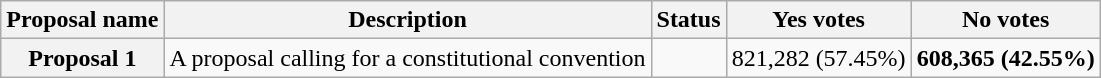<table class="wikitable sortable plainrowheaders">
<tr>
<th scope="col">Proposal name</th>
<th class="unsortable" scope="col">Description</th>
<th scope="col">Status</th>
<th scope="col">Yes votes</th>
<th scope="col">No votes</th>
</tr>
<tr>
<th scope="row">Proposal 1</th>
<td>A proposal calling for a constitutional convention</td>
<td></td>
<td>821,282 (57.45%)</td>
<td><strong>608,365 (42.55%)</strong></td>
</tr>
</table>
